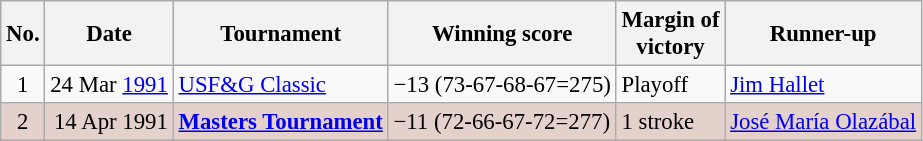<table class="wikitable" style="font-size:95%;">
<tr>
<th>No.</th>
<th>Date</th>
<th>Tournament</th>
<th>Winning score</th>
<th>Margin of<br>victory</th>
<th>Runner-up</th>
</tr>
<tr>
<td align=center>1</td>
<td align=right>24 Mar <a href='#'>1991</a></td>
<td><a href='#'>USF&G Classic</a></td>
<td>−13 (73-67-68-67=275)</td>
<td>Playoff</td>
<td> <a href='#'>Jim Hallet</a></td>
</tr>
<tr style="background:#e5d1cb;">
<td align=center>2</td>
<td align=right>14 Apr 1991</td>
<td><strong><a href='#'>Masters Tournament</a></strong></td>
<td>−11 (72-66-67-72=277)</td>
<td>1 stroke</td>
<td> <a href='#'>José María Olazábal</a></td>
</tr>
</table>
